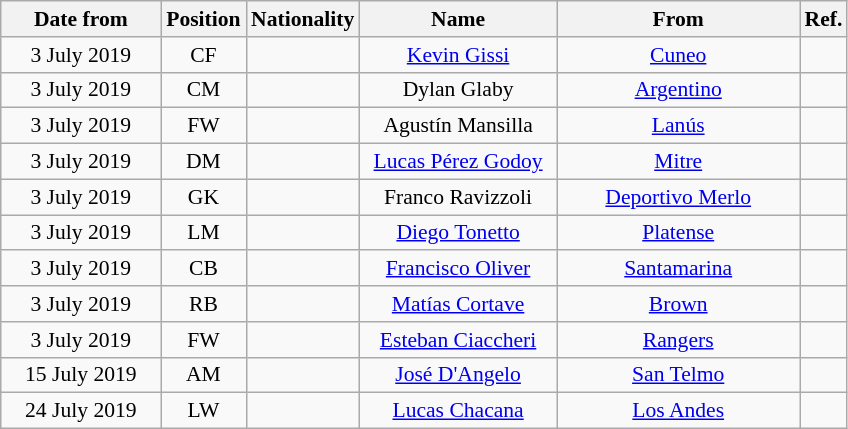<table class="wikitable" style="text-align:center; font-size:90%; ">
<tr>
<th style="background:#; color:#; width:100px;">Date from</th>
<th style="background:#; color:#; width:50px;">Position</th>
<th style="background:#; color:#; width:50px;">Nationality</th>
<th style="background:#; color:#; width:125px;">Name</th>
<th style="background:#; color:#; width:155px;">From</th>
<th style="background:#; color:#; width:25px;">Ref.</th>
</tr>
<tr>
<td>3 July 2019</td>
<td>CF</td>
<td></td>
<td><a href='#'>Kevin Gissi</a></td>
<td> <a href='#'>Cuneo</a></td>
<td></td>
</tr>
<tr>
<td>3 July 2019</td>
<td>CM</td>
<td></td>
<td>Dylan Glaby</td>
<td> <a href='#'>Argentino</a></td>
<td></td>
</tr>
<tr>
<td>3 July 2019</td>
<td>FW</td>
<td></td>
<td>Agustín Mansilla</td>
<td> <a href='#'>Lanús</a></td>
<td></td>
</tr>
<tr>
<td>3 July 2019</td>
<td>DM</td>
<td></td>
<td><a href='#'>Lucas Pérez Godoy</a></td>
<td> <a href='#'>Mitre</a></td>
<td></td>
</tr>
<tr>
<td>3 July 2019</td>
<td>GK</td>
<td></td>
<td>Franco Ravizzoli</td>
<td> <a href='#'>Deportivo Merlo</a></td>
<td></td>
</tr>
<tr>
<td>3 July 2019</td>
<td>LM</td>
<td></td>
<td><a href='#'>Diego Tonetto</a></td>
<td> <a href='#'>Platense</a></td>
<td></td>
</tr>
<tr>
<td>3 July 2019</td>
<td>CB</td>
<td></td>
<td><a href='#'>Francisco Oliver</a></td>
<td> <a href='#'>Santamarina</a></td>
<td></td>
</tr>
<tr>
<td>3 July 2019</td>
<td>RB</td>
<td></td>
<td><a href='#'>Matías Cortave</a></td>
<td> <a href='#'>Brown</a></td>
<td></td>
</tr>
<tr>
<td>3 July 2019</td>
<td>FW</td>
<td></td>
<td><a href='#'>Esteban Ciaccheri</a></td>
<td> <a href='#'>Rangers</a></td>
<td></td>
</tr>
<tr>
<td>15 July 2019</td>
<td>AM</td>
<td></td>
<td><a href='#'>José D'Angelo</a></td>
<td> <a href='#'>San Telmo</a></td>
<td></td>
</tr>
<tr>
<td>24 July 2019</td>
<td>LW</td>
<td></td>
<td><a href='#'>Lucas Chacana</a></td>
<td> <a href='#'>Los Andes</a></td>
<td></td>
</tr>
</table>
